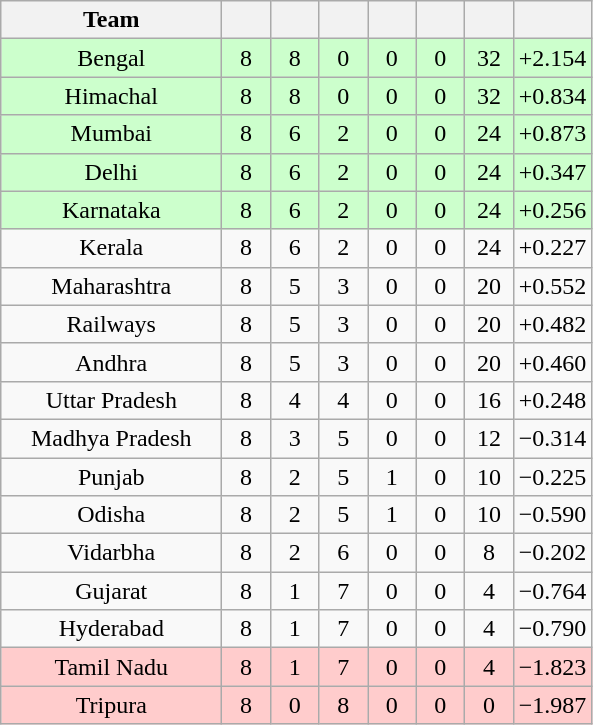<table class="wikitable" style="text-align:center">
<tr>
<th style="width:140px;">Team</th>
<th style="width:25px;"></th>
<th style="width:25px;"></th>
<th style="width:25px;"></th>
<th style="width:25px;"></th>
<th style="width:25px;"></th>
<th style="width:25px;"></th>
<th style="width:40px;"></th>
</tr>
<tr style="background:#cfc;">
<td>Bengal</td>
<td>8</td>
<td>8</td>
<td>0</td>
<td>0</td>
<td>0</td>
<td>32</td>
<td>+2.154</td>
</tr>
<tr style="background:#cfc;">
<td>Himachal</td>
<td>8</td>
<td>8</td>
<td>0</td>
<td>0</td>
<td>0</td>
<td>32</td>
<td>+0.834</td>
</tr>
<tr style="background:#cfc;">
<td>Mumbai</td>
<td>8</td>
<td>6</td>
<td>2</td>
<td>0</td>
<td>0</td>
<td>24</td>
<td>+0.873</td>
</tr>
<tr style="background:#cfc;">
<td>Delhi</td>
<td>8</td>
<td>6</td>
<td>2</td>
<td>0</td>
<td>0</td>
<td>24</td>
<td>+0.347</td>
</tr>
<tr style="background:#cfc;">
<td>Karnataka</td>
<td>8</td>
<td>6</td>
<td>2</td>
<td>0</td>
<td>0</td>
<td>24</td>
<td>+0.256</td>
</tr>
<tr>
<td>Kerala</td>
<td>8</td>
<td>6</td>
<td>2</td>
<td>0</td>
<td>0</td>
<td>24</td>
<td>+0.227</td>
</tr>
<tr>
<td>Maharashtra</td>
<td>8</td>
<td>5</td>
<td>3</td>
<td>0</td>
<td>0</td>
<td>20</td>
<td>+0.552</td>
</tr>
<tr>
<td>Railways</td>
<td>8</td>
<td>5</td>
<td>3</td>
<td>0</td>
<td>0</td>
<td>20</td>
<td>+0.482</td>
</tr>
<tr>
<td>Andhra</td>
<td>8</td>
<td>5</td>
<td>3</td>
<td>0</td>
<td>0</td>
<td>20</td>
<td>+0.460</td>
</tr>
<tr>
<td>Uttar Pradesh</td>
<td>8</td>
<td>4</td>
<td>4</td>
<td>0</td>
<td>0</td>
<td>16</td>
<td>+0.248</td>
</tr>
<tr>
<td>Madhya Pradesh</td>
<td>8</td>
<td>3</td>
<td>5</td>
<td>0</td>
<td>0</td>
<td>12</td>
<td>−0.314</td>
</tr>
<tr>
<td>Punjab</td>
<td>8</td>
<td>2</td>
<td>5</td>
<td>1</td>
<td>0</td>
<td>10</td>
<td>−0.225</td>
</tr>
<tr>
<td>Odisha</td>
<td>8</td>
<td>2</td>
<td>5</td>
<td>1</td>
<td>0</td>
<td>10</td>
<td>−0.590</td>
</tr>
<tr>
<td>Vidarbha</td>
<td>8</td>
<td>2</td>
<td>6</td>
<td>0</td>
<td>0</td>
<td>8</td>
<td>−0.202</td>
</tr>
<tr>
<td>Gujarat</td>
<td>8</td>
<td>1</td>
<td>7</td>
<td>0</td>
<td>0</td>
<td>4</td>
<td>−0.764</td>
</tr>
<tr>
<td>Hyderabad</td>
<td>8</td>
<td>1</td>
<td>7</td>
<td>0</td>
<td>0</td>
<td>4</td>
<td>−0.790</td>
</tr>
<tr style="background:#fcc">
<td>Tamil Nadu</td>
<td>8</td>
<td>1</td>
<td>7</td>
<td>0</td>
<td>0</td>
<td>4</td>
<td>−1.823</td>
</tr>
<tr style="background:#fcc">
<td>Tripura</td>
<td>8</td>
<td>0</td>
<td>8</td>
<td>0</td>
<td>0</td>
<td>0</td>
<td>−1.987</td>
</tr>
</table>
